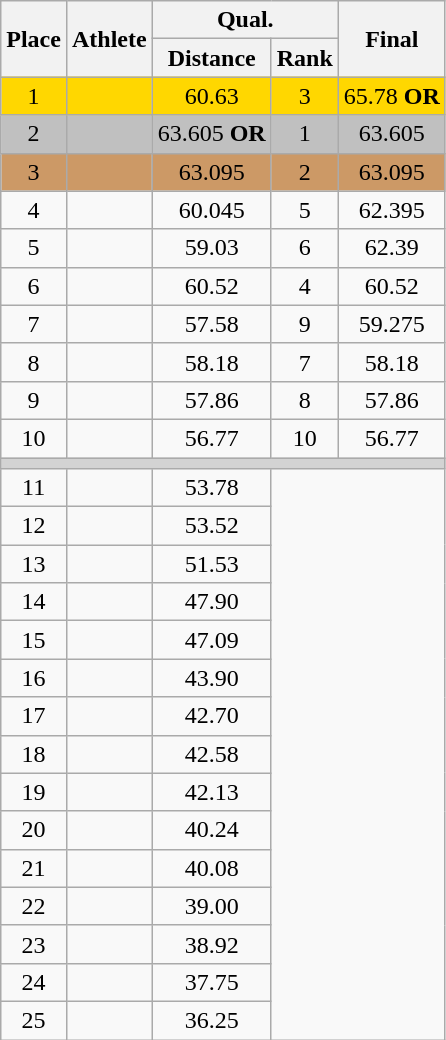<table class=wikitable style="text-align:center">
<tr>
<th rowspan=2>Place</th>
<th rowspan=2>Athlete</th>
<th colspan=2>Qual.</th>
<th rowspan=2>Final</th>
</tr>
<tr>
<th>Distance</th>
<th>Rank</th>
</tr>
<tr bgcolor=gold>
<td>1</td>
<td align=left></td>
<td>60.63</td>
<td>3</td>
<td>65.78 <strong>OR</strong></td>
</tr>
<tr bgcolor=silver>
<td>2</td>
<td align=left></td>
<td>63.605 <strong>OR</strong></td>
<td>1</td>
<td>63.605</td>
</tr>
<tr bgcolor=cc9966>
<td>3</td>
<td align=left></td>
<td>63.095</td>
<td>2</td>
<td>63.095</td>
</tr>
<tr>
<td>4</td>
<td align=left></td>
<td>60.045</td>
<td>5</td>
<td>62.395</td>
</tr>
<tr>
<td>5</td>
<td align=left></td>
<td>59.03</td>
<td>6</td>
<td>62.39</td>
</tr>
<tr>
<td>6</td>
<td align=left></td>
<td>60.52</td>
<td>4</td>
<td>60.52</td>
</tr>
<tr>
<td>7</td>
<td align=left></td>
<td>57.58</td>
<td>9</td>
<td>59.275</td>
</tr>
<tr>
<td>8</td>
<td align=left></td>
<td>58.18</td>
<td>7</td>
<td>58.18</td>
</tr>
<tr>
<td>9</td>
<td align=left></td>
<td>57.86</td>
<td>8</td>
<td>57.86</td>
</tr>
<tr>
<td>10</td>
<td align=left></td>
<td>56.77</td>
<td>10</td>
<td>56.77</td>
</tr>
<tr>
<td colspan=5 bgcolor=lightgray></td>
</tr>
<tr>
<td>11</td>
<td align=left></td>
<td>53.78</td>
<td rowspan=15 colspan=2></td>
</tr>
<tr>
<td>12</td>
<td align=left></td>
<td>53.52</td>
</tr>
<tr>
<td>13</td>
<td align=left></td>
<td>51.53</td>
</tr>
<tr>
<td>14</td>
<td align=left></td>
<td>47.90</td>
</tr>
<tr>
<td>15</td>
<td align=left></td>
<td>47.09</td>
</tr>
<tr>
<td>16</td>
<td align=left></td>
<td>43.90</td>
</tr>
<tr>
<td>17</td>
<td align=left></td>
<td>42.70</td>
</tr>
<tr>
<td>18</td>
<td align=left></td>
<td>42.58</td>
</tr>
<tr>
<td>19</td>
<td align=left></td>
<td>42.13</td>
</tr>
<tr>
<td>20</td>
<td align=left></td>
<td>40.24</td>
</tr>
<tr>
<td>21</td>
<td align=left></td>
<td>40.08</td>
</tr>
<tr>
<td>22</td>
<td align=left></td>
<td>39.00</td>
</tr>
<tr>
<td>23</td>
<td align=left></td>
<td>38.92</td>
</tr>
<tr>
<td>24</td>
<td align=left></td>
<td>37.75</td>
</tr>
<tr>
<td>25</td>
<td align=left></td>
<td>36.25</td>
</tr>
</table>
